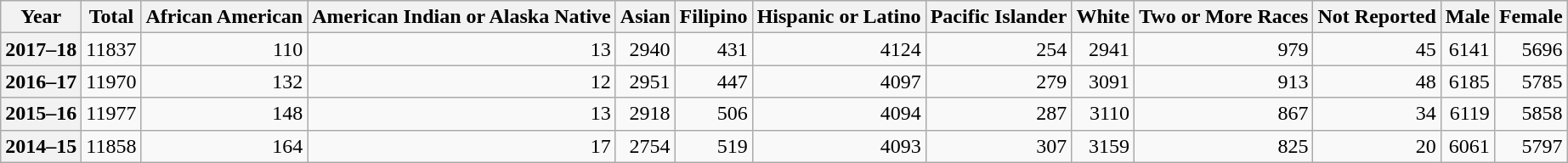<table class="wikitable" style="text-align:right;">
<tr style="text-align:center;">
<th>Year</th>
<th>Total</th>
<th>African American</th>
<th>American Indian or Alaska Native</th>
<th>Asian</th>
<th>Filipino</th>
<th>Hispanic or Latino</th>
<th>Pacific Islander</th>
<th>White</th>
<th>Two or More Races</th>
<th>Not Reported</th>
<th>Male</th>
<th>Female</th>
</tr>
<tr>
<th>2017–18</th>
<td>11837</td>
<td>110</td>
<td>13</td>
<td>2940</td>
<td>431</td>
<td>4124</td>
<td>254</td>
<td>2941</td>
<td>979</td>
<td>45</td>
<td>6141</td>
<td>5696</td>
</tr>
<tr>
<th>2016–17</th>
<td>11970</td>
<td>132</td>
<td>12</td>
<td>2951</td>
<td>447</td>
<td>4097</td>
<td>279</td>
<td>3091</td>
<td>913</td>
<td>48</td>
<td>6185</td>
<td>5785</td>
</tr>
<tr>
<th>2015–16</th>
<td>11977</td>
<td>148</td>
<td>13</td>
<td>2918</td>
<td>506</td>
<td>4094</td>
<td>287</td>
<td>3110</td>
<td>867</td>
<td>34</td>
<td>6119</td>
<td>5858</td>
</tr>
<tr>
<th>2014–15</th>
<td>11858</td>
<td>164</td>
<td>17</td>
<td>2754</td>
<td>519</td>
<td>4093</td>
<td>307</td>
<td>3159</td>
<td>825</td>
<td>20</td>
<td>6061</td>
<td>5797</td>
</tr>
</table>
